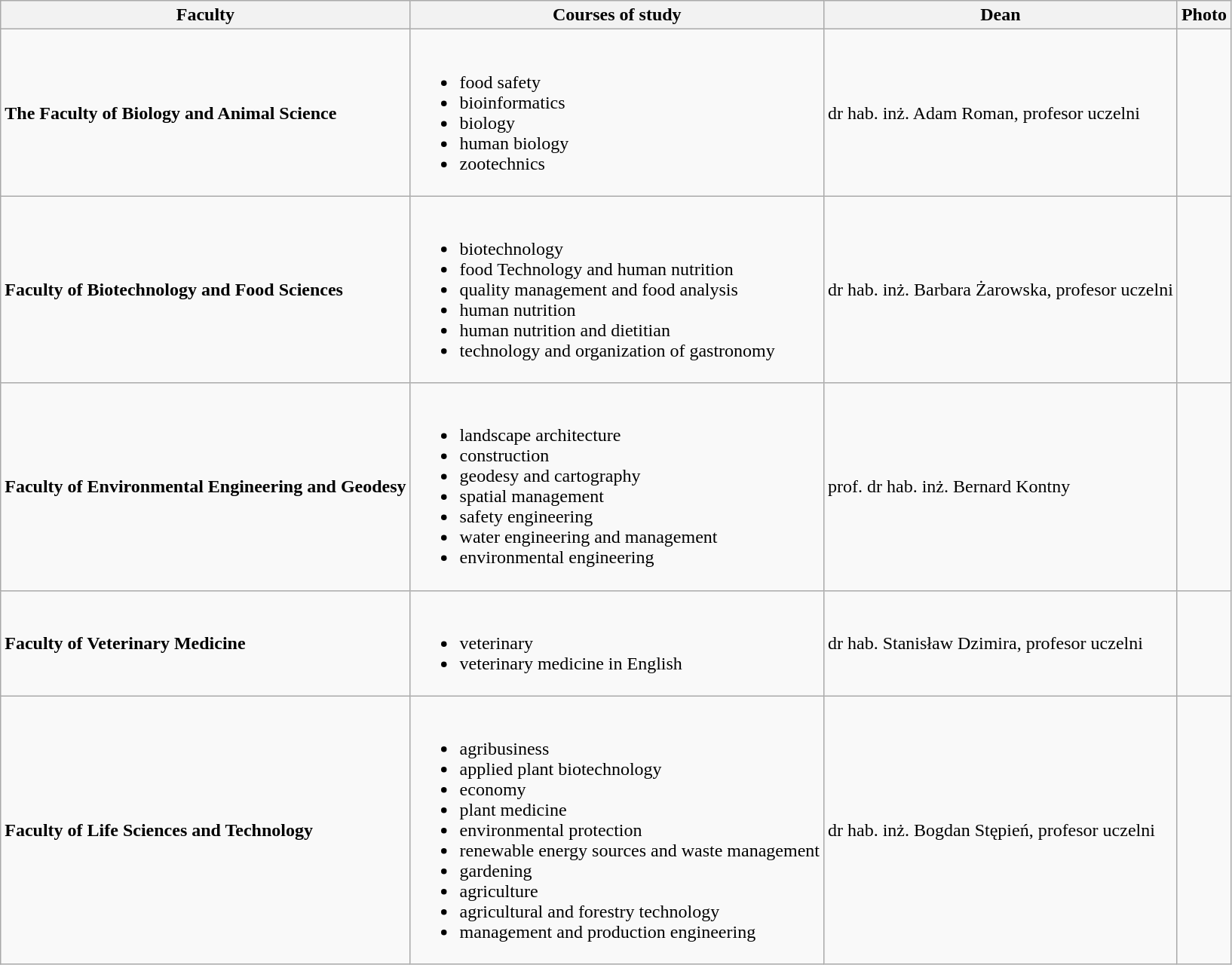<table class="wikitable">
<tr>
<th>Faculty</th>
<th>Courses of study</th>
<th>Dean</th>
<th>Photo</th>
</tr>
<tr>
<td><strong>The Faculty of Biology and Animal Science</strong></td>
<td><br><ul><li>food safety</li><li>bioinformatics</li><li>biology</li><li>human biology</li><li>zootechnics</li></ul></td>
<td>dr hab. inż. Adam Roman, profesor uczelni</td>
<td></td>
</tr>
<tr>
<td><strong>Faculty of Biotechnology and Food Sciences</strong></td>
<td><br><ul><li>biotechnology</li><li>food Technology and human nutrition</li><li>quality management and food analysis</li><li>human nutrition</li><li>human nutrition and dietitian</li><li>technology and organization of gastronomy</li></ul></td>
<td>dr hab. inż. Barbara Żarowska, profesor uczelni</td>
<td></td>
</tr>
<tr>
<td><strong>Faculty of Environmental Engineering and Geodesy</strong></td>
<td><br><ul><li>landscape architecture</li><li>construction</li><li>geodesy and cartography</li><li>spatial management</li><li>safety engineering</li><li>water engineering and management</li><li>environmental engineering</li></ul></td>
<td>prof. dr hab. inż. Bernard Kontny</td>
<td></td>
</tr>
<tr>
<td><strong>Faculty of Veterinary Medicine</strong></td>
<td><br><ul><li>veterinary</li><li>veterinary medicine in English</li></ul></td>
<td>dr hab. Stanisław Dzimira, profesor uczelni</td>
<td></td>
</tr>
<tr>
<td><strong>Faculty of Life Sciences and Technology</strong></td>
<td><br><ul><li>agribusiness</li><li>applied plant biotechnology</li><li>economy</li><li>plant medicine</li><li>environmental protection</li><li>renewable energy sources and waste management</li><li>gardening</li><li>agriculture</li><li>agricultural and forestry technology</li><li>management and production engineering</li></ul></td>
<td>dr hab. inż. Bogdan Stępień, profesor uczelni</td>
<td></td>
</tr>
</table>
